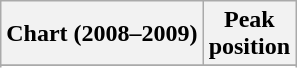<table class="wikitable sortable plainrowheaders">
<tr>
<th scope="col">Chart (2008–2009)</th>
<th scope="col">Peak<br>position</th>
</tr>
<tr>
</tr>
<tr>
</tr>
<tr>
</tr>
</table>
